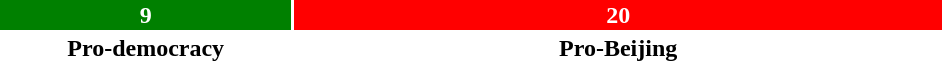<table style="width:50%; text-align:center;">
<tr style="color:white;">
<td style="background:green; width:31.03%;"><strong>9</strong></td>
<td style="background:red; width:68.97%;"><strong>20</strong></td>
</tr>
<tr>
<td><span><strong>Pro-democracy</strong></span></td>
<td><span><strong>Pro-Beijing</strong></span></td>
</tr>
</table>
